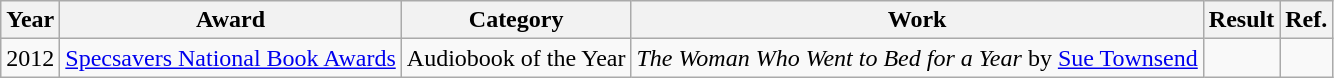<table class="wikitable">
<tr>
<th>Year</th>
<th>Award</th>
<th>Category</th>
<th>Work</th>
<th>Result</th>
<th>Ref.</th>
</tr>
<tr>
<td>2012</td>
<td><a href='#'>Specsavers National Book Awards</a></td>
<td>Audiobook of the Year</td>
<td><em>The Woman Who Went to Bed for a Year</em> by <a href='#'>Sue Townsend</a></td>
<td></td>
<td></td>
</tr>
</table>
